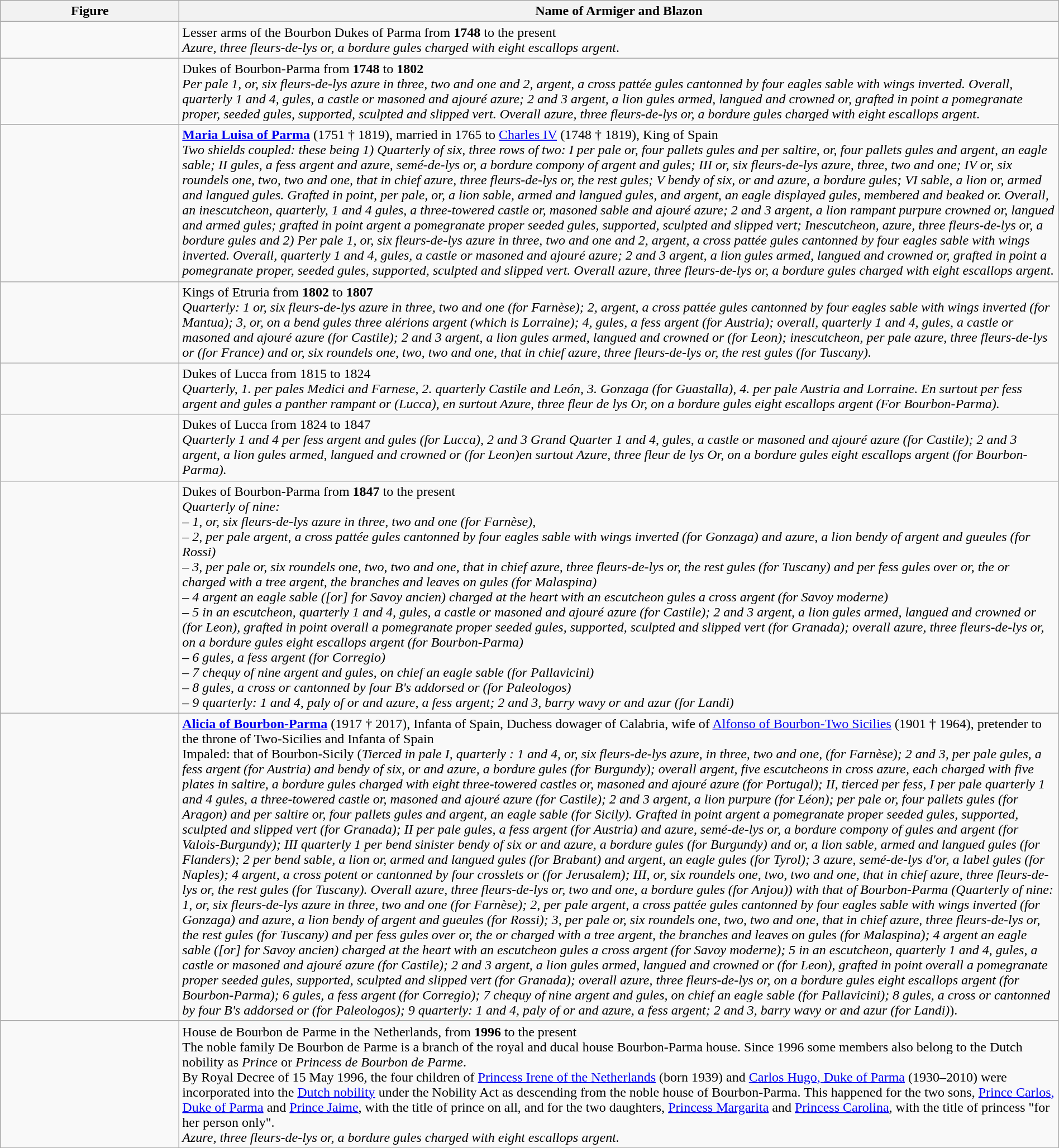<table class=wikitable width="100%">
<tr valign=top align=center>
<th width="206">Figure</th>
<th>Name of Armiger and Blazon</th>
</tr>
<tr valign=top>
<td align=center></td>
<td>Lesser arms of the Bourbon Dukes of Parma from <strong>1748</strong> to the present<br><em>Azure, three fleurs-de-lys or, a bordure gules charged with eight escallops argent</em>.</td>
</tr>
<tr valign=top>
<td align=center></td>
<td>Dukes of Bourbon-Parma from <strong>1748</strong> to <strong>1802</strong><br><em>Per pale 1, or, six fleurs-de-lys azure in three, two and one and 2, argent, a cross pattée gules cantonned by four eagles sable with wings inverted. Overall, quarterly 1 and 4, gules, a castle or masoned and ajouré azure; 2 and 3 argent, a lion gules armed, langued and crowned or, grafted in point a pomegranate proper, seeded gules, supported, sculpted and slipped vert. Overall azure, three fleurs-de-lys or, a bordure gules charged with eight escallops argent</em>.</td>
</tr>
<tr valign=top>
<td align=center></td>
<td><strong><a href='#'>Maria Luisa of Parma</a></strong> (1751 † 1819), married in 1765 to <a href='#'>Charles IV</a> (1748 † 1819), King of Spain<br><em>Two shields coupled: these being 1) Quarterly of six, three rows of two: I per pale or, four pallets gules and per saltire, or, four pallets gules and argent, an eagle sable; II gules, a fess argent and azure, semé-de-lys or, a bordure compony of argent and gules; III or, six fleurs-de-lys azure, three, two and one; IV or, six roundels one, two, two and one, that in chief azure, three fleurs-de-lys or, the rest gules; V bendy of six, or and azure, a bordure gules; VI sable, a lion or, armed and langued gules. Grafted in point, per pale, or, a lion sable, armed and langued gules, and argent, an eagle displayed gules, membered and beaked or. Overall, an inescutcheon, quarterly, 1 and 4 gules, a three-towered castle or, masoned sable and ajouré azure; 2 and 3 argent, a lion rampant purpure crowned or, langued and armed gules; grafted in point argent a pomegranate proper seeded gules, supported, sculpted and slipped vert; Inescutcheon, azure, three fleurs-de-lys or, a bordure gules and 2) Per pale 1, or, six fleurs-de-lys azure in three, two and one and 2, argent, a cross pattée gules cantonned by four eagles sable with wings inverted. Overall, quarterly 1 and 4, gules, a castle or masoned and ajouré azure; 2 and 3 argent, a lion gules armed, langued and crowned or, grafted in point a pomegranate proper, seeded gules, supported, sculpted and slipped vert. Overall azure, three fleurs-de-lys or, a bordure gules charged with eight escallops argent</em>.</td>
</tr>
<tr valign=top>
<td align=center><br></td>
<td>Kings of Etruria from <strong>1802</strong> to <strong>1807</strong><br><em>Quarterly: 1 or, six fleurs-de-lys azure in three, two and one (for Farnèse); 2, argent, a cross pattée gules cantonned by four eagles sable with wings inverted (for Mantua); 3, or, on a bend gules three alérions argent (which is Lorraine); 4, gules, a fess argent (for Austria); overall, quarterly 1 and 4, gules, a castle or masoned and ajouré azure (for Castile); 2 and 3 argent, a lion gules armed, langued and crowned or (for Leon); inescutcheon, per pale azure, three fleurs-de-lys or (for France) and or, six roundels one, two, two and one, that in chief azure, three fleurs-de-lys or, the rest gules (for Tuscany).</em></td>
</tr>
<tr valign=top>
<td align=center></td>
<td>Dukes of Lucca from 1815 to 1824<br><em>Quarterly, 1. per pales Medici and Farnese, 2. quarterly Castile and León, 3. Gonzaga (for Guastalla), 4. per pale Austria and Lorraine. En surtout per fess argent and gules a panther rampant or (Lucca), en surtout Azure, three fleur de lys Or, on a bordure gules eight escallops argent (For Bourbon-Parma).</em></td>
</tr>
<tr valign=top>
<td align=center></td>
<td>Dukes of Lucca from 1824 to 1847<br><em>Quarterly 1 and 4 per fess argent and gules (for Lucca), 2 and 3 Grand Quarter 1 and 4, gules, a castle or masoned and ajouré azure (for Castile); 2 and 3 argent, a lion gules armed, langued and crowned or (for Leon)en surtout Azure, three fleur de lys Or, on a bordure gules eight escallops argent (for Bourbon-Parma).</em></td>
</tr>
<tr valign=top>
<td align=center> </td>
<td>Dukes of Bourbon-Parma from <strong>1847</strong> to the present<br><em>Quarterly of nine: </em><br>
– <em>1, or, six fleurs-de-lys azure in three, two and one (for Farnèse),</em><br>
– <em>2, per pale argent, a cross pattée gules cantonned by four eagles sable with wings inverted (for Gonzaga) and azure, a lion bendy of argent and gueules (for Rossi)</em><br>
– <em>3, per pale or, six roundels one, two, two and one, that in chief azure, three fleurs-de-lys or, the rest gules (for Tuscany) and per fess gules over or, the or charged with a tree argent, the branches and leaves on gules (for Malaspina)</em><br>
– <em>4 argent an eagle sable ([or] for Savoy ancien) charged at the heart with an escutcheon gules a cross argent (for Savoy moderne)</em><br>
– <em>5 in an escutcheon, quarterly 1 and 4, gules, a castle or masoned and ajouré azure (for Castile); 2 and 3 argent, a lion gules armed, langued and crowned or (for Leon), grafted in point overall a pomegranate proper seeded gules, supported, sculpted and slipped vert (for Granada); overall azure, three fleurs-de-lys or, on a bordure gules eight escallops argent (for Bourbon-Parma)</em><br>
– <em>6 gules, a fess argent (for Corregio)</em><br>
– <em>7 chequy of nine argent and gules, on chief an eagle sable (for Pallavicini)</em><br>
– <em>8 gules, a cross or cantonned by four B's addorsed or (for Paleologos)</em><br>
– <em>9 quarterly: 1 and 4, paly of or and azure, a fess argent; 2 and 3, barry wavy or and azur (for Landi)</em></td>
</tr>
<tr valign=top>
<td align=center></td>
<td><strong><a href='#'>Alicia of Bourbon-Parma</a></strong> (1917 † 2017), Infanta of Spain, Duchess dowager of Calabria, wife of <a href='#'>Alfonso of Bourbon-Two Sicilies</a> (1901 † 1964), pretender to the throne of Two-Sicilies and Infanta of Spain<br>Impaled: that of Bourbon-Sicily (<em>Tierced in pale I, quarterly : 1 and 4, or, six fleurs-de-lys azure, in three, two and one, (for Farnèse); 2 and 3, per pale gules, a fess argent (for Austria) and bendy of six, or and azure, a bordure gules (for Burgundy); overall argent, five escutcheons in cross azure, each charged with five plates in saltire, a bordure gules charged with eight three-towered castles or, masoned and ajouré azure (for Portugal); II, tierced per fess, I per pale quarterly 1 and 4 gules, a three-towered castle or, masoned and ajouré azure (for Castile); 2 and 3 argent, a lion purpure (for Léon); per pale or, four pallets gules (for Aragon) and per saltire or, four pallets gules and argent, an eagle sable (for Sicily). Grafted in point argent a pomegranate proper seeded gules, supported, sculpted and slipped vert (for Granada); II per pale gules, a fess argent (for Austria) and azure, semé-de-lys or, a bordure compony of gules and argent (for Valois-Burgundy); III quarterly 1 per bend sinister bendy of six or and azure, a bordure gules (for Burgundy) and or, a lion sable, armed and langued gules (for Flanders); 2 per bend sable, a lion or, armed and langued gules (for Brabant) and argent, an eagle gules (for Tyrol); 3 azure, semé-de-lys d'or, a label gules (for Naples); 4 argent, a cross potent or cantonned by four crosslets or (for Jerusalem); III, or, six roundels one, two, two and one, that in chief azure, three fleurs-de-lys or, the rest gules (for Tuscany). Overall azure, three fleurs-de-lys or, two and one, a bordure gules (for Anjou)) with that of Bourbon-Parma (Quarterly of nine: 1, or, six fleurs-de-lys azure in three, two and one (for Farnèse); 2, per pale argent, a cross pattée gules cantonned by four eagles sable with wings inverted (for Gonzaga) and azure, a lion bendy of argent and gueules (for Rossi); 3, per pale or, six roundels one, two, two and one, that in chief azure, three fleurs-de-lys or, the rest gules (for Tuscany) and per fess gules over or, the or charged with a tree argent, the branches and leaves on gules (for Malaspina); 4 argent an eagle sable ([or] for Savoy ancien) charged at the heart with an escutcheon gules a cross argent (for Savoy moderne); 5 in an escutcheon, quarterly 1 and 4, gules, a castle or masoned and ajouré azure (for Castile); 2 and 3 argent, a lion gules armed, langued and crowned or (for Leon), grafted in point overall a pomegranate proper seeded gules, supported, sculpted and slipped vert (for Granada); overall azure, three fleurs-de-lys or, on a bordure gules eight escallops argent (for Bourbon-Parma); 6 gules, a fess argent (for Corregio); 7 chequy of nine argent and gules, on chief an eagle sable (for Pallavicini); 8 gules, a cross or cantonned by four B's addorsed or (for Paleologos); 9 quarterly: 1 and 4, paly of or and azure, a fess argent; 2 and 3, barry wavy or and azur (for Landi)</em>).</td>
</tr>
<tr valign=top>
<td align=center></td>
<td>House de Bourbon de Parme in the Netherlands, from <strong>1996</strong> to the present<br>The noble family De Bourbon de Parme is a branch of the royal and ducal house Bourbon-Parma house. Since 1996 some members also belong to the Dutch nobility as <em>Prince</em> or <em>Princess de Bourbon de Parme</em>.<br>By Royal Decree of 15 May 1996, the four children of <a href='#'>Princess Irene of the Netherlands</a> (born 1939) and <a href='#'>Carlos Hugo, Duke of Parma</a> (1930–2010) were incorporated into the <a href='#'>Dutch nobility</a> under the Nobility Act as descending from the noble house of Bourbon-Parma. This happened for the two sons, <a href='#'>Prince Carlos, Duke of Parma</a> and <a href='#'>Prince Jaime</a>, with the title of prince on all, and for the two daughters, <a href='#'>Princess Margarita</a> and <a href='#'>Princess Carolina</a>, with the title of princess "for her person only".<br><em>Azure, three fleurs-de-lys or, a bordure gules charged with eight escallops argent.</em></td>
</tr>
</table>
